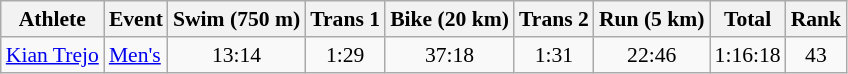<table class="wikitable" border="1" style="font-size:90%; text-align:center">
<tr>
<th>Athlete</th>
<th>Event</th>
<th>Swim (750 m)</th>
<th>Trans 1</th>
<th>Bike (20 km)</th>
<th>Trans 2</th>
<th>Run (5 km)</th>
<th>Total</th>
<th>Rank</th>
</tr>
<tr>
<td align=left><a href='#'>Kian Trejo</a></td>
<td align=left><a href='#'>Men's</a></td>
<td>13:14</td>
<td>1:29</td>
<td>37:18</td>
<td>1:31</td>
<td>22:46</td>
<td>1:16:18</td>
<td>43</td>
</tr>
</table>
